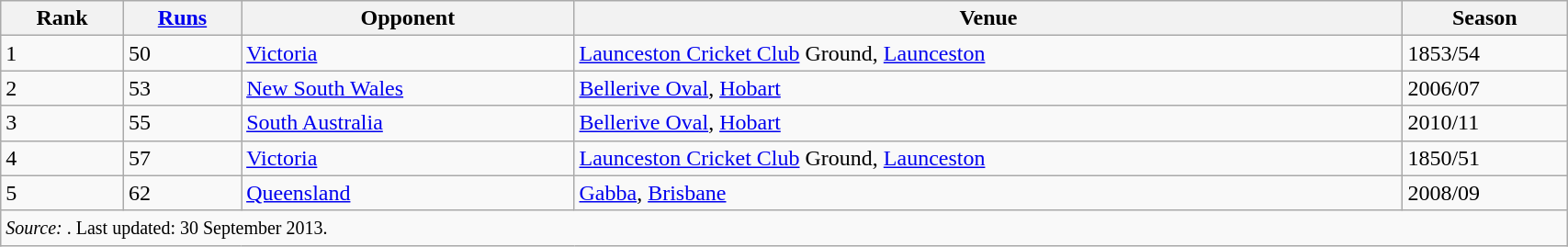<table class="wikitable" style="width:90%;">
<tr>
<th>Rank</th>
<th><a href='#'>Runs</a></th>
<th>Opponent</th>
<th>Venue</th>
<th>Season</th>
</tr>
<tr>
<td>1</td>
<td>50</td>
<td><a href='#'>Victoria</a></td>
<td><a href='#'>Launceston Cricket Club</a> Ground, <a href='#'>Launceston</a></td>
<td>1853/54</td>
</tr>
<tr>
<td>2</td>
<td>53</td>
<td><a href='#'>New South Wales</a></td>
<td><a href='#'>Bellerive Oval</a>, <a href='#'>Hobart</a></td>
<td>2006/07</td>
</tr>
<tr>
<td>3</td>
<td>55</td>
<td><a href='#'>South Australia</a></td>
<td><a href='#'>Bellerive Oval</a>, <a href='#'>Hobart</a></td>
<td>2010/11</td>
</tr>
<tr>
<td>4</td>
<td>57</td>
<td><a href='#'>Victoria</a></td>
<td><a href='#'>Launceston Cricket Club</a> Ground, <a href='#'>Launceston</a></td>
<td>1850/51</td>
</tr>
<tr>
<td>5</td>
<td>62</td>
<td><a href='#'>Queensland</a></td>
<td><a href='#'>Gabba</a>, <a href='#'>Brisbane</a></td>
<td>2008/09</td>
</tr>
<tr>
<td colspan=5><small><em>Source: </em>. Last updated: 30 September 2013.</small></td>
</tr>
</table>
